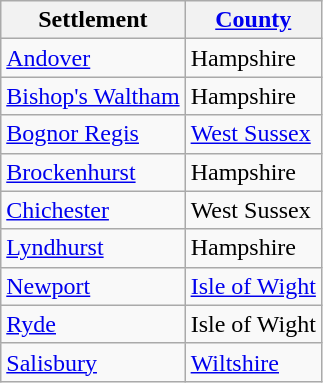<table class="wikitable sortable">
<tr>
<th>Settlement</th>
<th><a href='#'>County</a></th>
</tr>
<tr>
<td><a href='#'>Andover</a></td>
<td>Hampshire</td>
</tr>
<tr>
<td><a href='#'>Bishop's Waltham</a></td>
<td>Hampshire</td>
</tr>
<tr>
<td><a href='#'>Bognor Regis</a></td>
<td><a href='#'>West Sussex</a></td>
</tr>
<tr>
<td><a href='#'>Brockenhurst</a></td>
<td>Hampshire</td>
</tr>
<tr>
<td><a href='#'>Chichester</a></td>
<td>West Sussex</td>
</tr>
<tr>
<td><a href='#'>Lyndhurst</a></td>
<td>Hampshire</td>
</tr>
<tr>
<td><a href='#'>Newport</a></td>
<td><a href='#'>Isle of Wight</a></td>
</tr>
<tr>
<td><a href='#'>Ryde</a></td>
<td>Isle of Wight</td>
</tr>
<tr>
<td><a href='#'>Salisbury</a></td>
<td><a href='#'>Wiltshire</a></td>
</tr>
</table>
